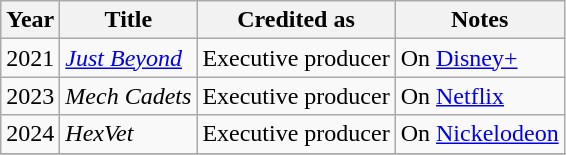<table class="wikitable">
<tr>
<th>Year</th>
<th>Title</th>
<th>Credited as</th>
<th>Notes</th>
</tr>
<tr>
<td rowspan=1 style="text-align:center;">2021</td>
<td style="text-align:left;"><em><a href='#'>Just Beyond</a></em></td>
<td style="text-align:left;">Executive producer</td>
<td style="text-align:left;">On <a href='#'>Disney+</a></td>
</tr>
<tr>
<td rowspan=1 style="text-align:center;">2023</td>
<td style="text-align:left;"><em>Mech Cadets</em></td>
<td style="text-align:left;">Executive producer</td>
<td style="text-align:left;">On <a href='#'>Netflix</a></td>
</tr>
<tr>
<td rowspan=1 style="text-align:center;">2024</td>
<td style="text-align:left;"><em>HexVet</em></td>
<td style="text-align:left;">Executive producer</td>
<td style="text-align:left;">On <a href='#'>Nickelodeon</a></td>
</tr>
<tr>
</tr>
</table>
